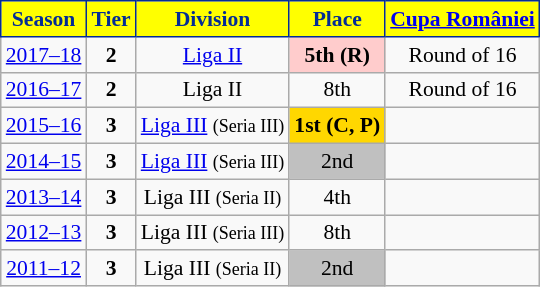<table class="wikitable" style="text-align:center; font-size:90%">
<tr>
<th style="background:#FFFF00;color:#032c96;border:1px solid #032c96;">Season</th>
<th style="background:#FFFF00;color:#032c96;border:1px solid #032c96;">Tier</th>
<th style="background:#FFFF00;color:#032c96;border:1px solid #032c96;">Division</th>
<th style="background:#FFFF00;color:#032c96;border:1px solid #032c96;">Place</th>
<th style="background:#FFFF00;color:#032c96;border:1px solid #032c96;"><a href='#'>Cupa României</a></th>
</tr>
<tr>
<td><a href='#'>2017–18</a></td>
<td><strong>2</strong></td>
<td><a href='#'>Liga II</a></td>
<td align=center bgcolor=#FFCCCC><strong>5th (R)</strong></td>
<td>Round of 16</td>
</tr>
<tr>
<td><a href='#'>2016–17</a></td>
<td><strong>2</strong></td>
<td>Liga II</td>
<td>8th</td>
<td>Round of 16</td>
</tr>
<tr>
<td><a href='#'>2015–16</a></td>
<td><strong>3</strong></td>
<td><a href='#'>Liga III</a> <small>(Seria III)</small></td>
<td align=center bgcolor=gold><strong>1st</strong> <strong>(C, P)</strong></td>
<td></td>
</tr>
<tr>
<td><a href='#'>2014–15</a></td>
<td><strong>3</strong></td>
<td><a href='#'>Liga III</a> <small>(Seria III)</small></td>
<td align=center bgcolor=silver>2nd</td>
<td></td>
</tr>
<tr>
<td><a href='#'>2013–14</a></td>
<td><strong>3</strong></td>
<td>Liga III <small>(Seria II)</small></td>
<td>4th</td>
<td></td>
</tr>
<tr>
<td><a href='#'>2012–13</a></td>
<td><strong>3</strong></td>
<td>Liga III <small>(Seria III)</small></td>
<td>8th</td>
<td></td>
</tr>
<tr>
<td><a href='#'>2011–12</a></td>
<td><strong>3</strong></td>
<td>Liga III <small>(Seria II)</small></td>
<td align=center bgcolor=silver>2nd</td>
<td></td>
</tr>
</table>
